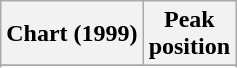<table class="wikitable sortable plainrowheaders" style="text-align:center">
<tr>
<th>Chart (1999)</th>
<th>Peak<br>position</th>
</tr>
<tr>
</tr>
<tr>
</tr>
<tr>
</tr>
<tr>
</tr>
<tr>
</tr>
<tr>
</tr>
<tr>
</tr>
<tr>
</tr>
<tr>
</tr>
<tr>
</tr>
<tr>
</tr>
<tr>
</tr>
<tr>
</tr>
<tr>
</tr>
<tr>
</tr>
</table>
